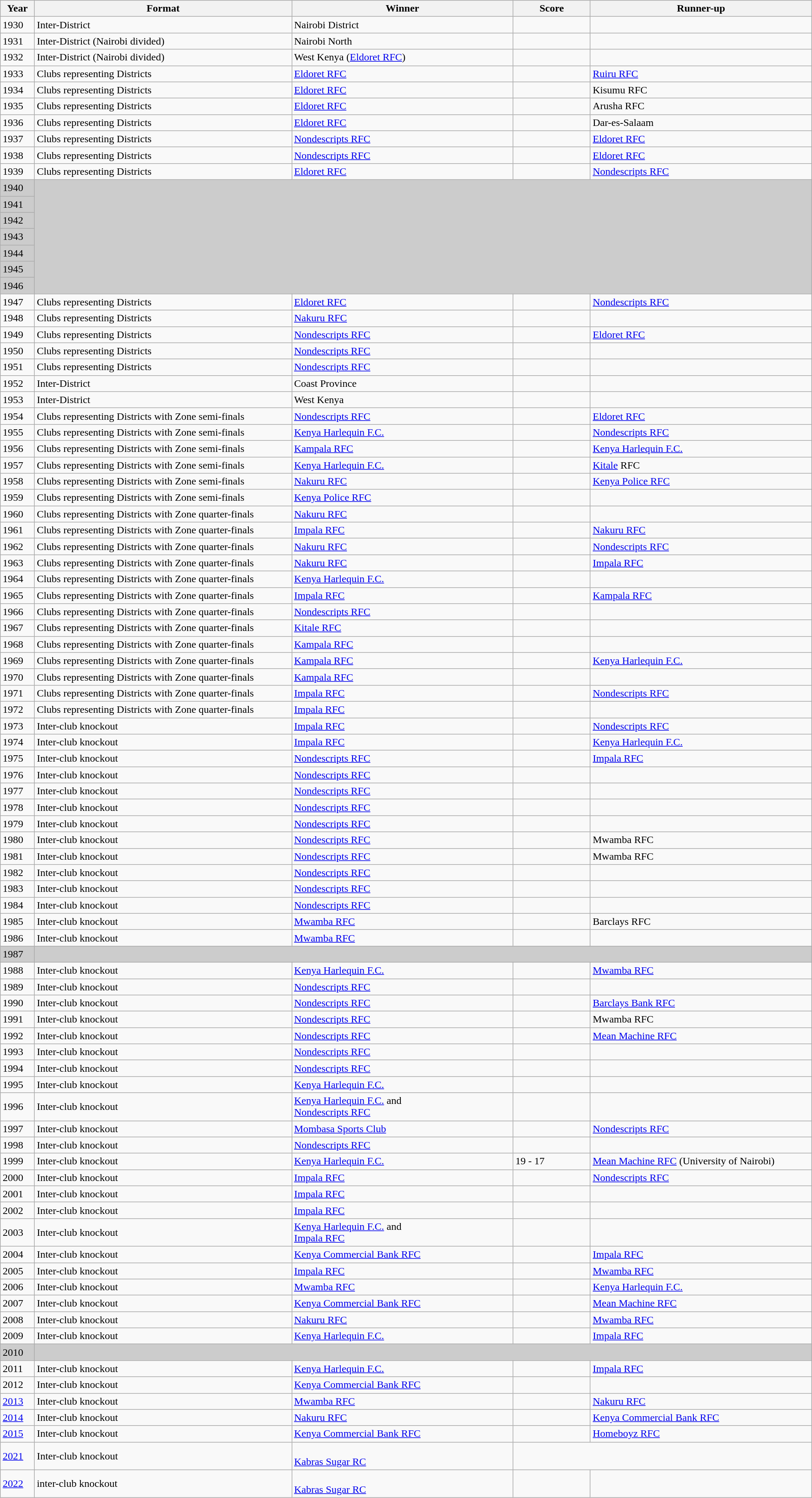<table class="wikitable sortable" width=100%>
<tr>
<th width=40>Year</th>
<th width=350>Format</th>
<th width=300>Winner</th>
<th width=100>Score</th>
<th width=300>Runner-up</th>
</tr>
<tr>
<td>1930</td>
<td>Inter-District</td>
<td>Nairobi District</td>
<td></td>
<td></td>
</tr>
<tr>
<td>1931</td>
<td>Inter-District (Nairobi divided)</td>
<td>Nairobi North</td>
<td></td>
<td></td>
</tr>
<tr>
<td>1932</td>
<td>Inter-District (Nairobi divided)</td>
<td>West Kenya (<a href='#'>Eldoret RFC</a>)</td>
<td></td>
</tr>
<tr>
<td>1933</td>
<td>Clubs representing Districts</td>
<td><a href='#'>Eldoret RFC</a></td>
<td></td>
<td><a href='#'>Ruiru RFC</a></td>
</tr>
<tr>
<td>1934</td>
<td>Clubs representing Districts</td>
<td><a href='#'>Eldoret RFC</a></td>
<td></td>
<td>Kisumu RFC</td>
</tr>
<tr>
<td>1935</td>
<td>Clubs representing Districts</td>
<td><a href='#'>Eldoret RFC</a></td>
<td></td>
<td>Arusha RFC</td>
</tr>
<tr>
<td>1936</td>
<td>Clubs representing Districts</td>
<td><a href='#'>Eldoret RFC</a></td>
<td></td>
<td>Dar-es-Salaam</td>
</tr>
<tr>
<td>1937</td>
<td>Clubs representing Districts</td>
<td><a href='#'>Nondescripts RFC</a></td>
<td></td>
<td><a href='#'>Eldoret RFC</a></td>
</tr>
<tr>
<td>1938</td>
<td>Clubs representing Districts</td>
<td><a href='#'>Nondescripts RFC</a></td>
<td></td>
<td><a href='#'>Eldoret RFC</a></td>
</tr>
<tr>
<td>1939</td>
<td>Clubs representing Districts</td>
<td><a href='#'>Eldoret RFC</a></td>
<td></td>
<td><a href='#'>Nondescripts RFC</a></td>
</tr>
<tr>
<td bgcolor="#CCCCCC">1940</td>
<td bgcolor="#CCCCCC" colspan=4 rowspan=7></td>
</tr>
<tr>
<td bgcolor="#CCCCCC">1941</td>
</tr>
<tr>
<td bgcolor="#CCCCCC">1942</td>
</tr>
<tr>
<td bgcolor="#CCCCCC">1943</td>
</tr>
<tr>
<td bgcolor="#CCCCCC">1944</td>
</tr>
<tr>
<td bgcolor="#CCCCCC">1945</td>
</tr>
<tr>
<td bgcolor="#CCCCCC">1946</td>
</tr>
<tr>
<td>1947</td>
<td>Clubs representing Districts</td>
<td><a href='#'>Eldoret RFC</a></td>
<td></td>
<td><a href='#'>Nondescripts RFC</a></td>
</tr>
<tr>
<td>1948</td>
<td>Clubs representing Districts</td>
<td><a href='#'>Nakuru RFC</a></td>
<td></td>
<td></td>
</tr>
<tr>
<td>1949</td>
<td>Clubs representing Districts</td>
<td><a href='#'>Nondescripts RFC</a></td>
<td></td>
<td><a href='#'>Eldoret RFC</a></td>
</tr>
<tr>
<td>1950</td>
<td>Clubs representing Districts</td>
<td><a href='#'>Nondescripts RFC</a></td>
<td></td>
<td></td>
</tr>
<tr>
<td>1951</td>
<td>Clubs representing Districts</td>
<td><a href='#'>Nondescripts RFC</a></td>
<td></td>
<td></td>
</tr>
<tr>
<td>1952</td>
<td>Inter-District</td>
<td>Coast Province</td>
<td></td>
<td></td>
</tr>
<tr>
<td>1953</td>
<td>Inter-District</td>
<td>West Kenya</td>
<td></td>
<td></td>
</tr>
<tr>
<td>1954</td>
<td>Clubs representing Districts with Zone semi-finals</td>
<td><a href='#'>Nondescripts RFC</a></td>
<td></td>
<td><a href='#'>Eldoret RFC</a></td>
</tr>
<tr>
<td>1955</td>
<td>Clubs representing Districts with Zone semi-finals</td>
<td><a href='#'>Kenya Harlequin F.C.</a></td>
<td></td>
<td><a href='#'>Nondescripts RFC</a></td>
</tr>
<tr>
<td>1956</td>
<td>Clubs representing Districts with Zone semi-finals</td>
<td><a href='#'>Kampala RFC</a></td>
<td></td>
<td><a href='#'>Kenya Harlequin F.C.</a></td>
</tr>
<tr>
<td>1957</td>
<td>Clubs representing Districts with Zone semi-finals</td>
<td><a href='#'>Kenya Harlequin F.C.</a></td>
<td></td>
<td><a href='#'>Kitale</a> RFC</td>
</tr>
<tr>
<td>1958</td>
<td>Clubs representing Districts with Zone semi-finals</td>
<td><a href='#'>Nakuru RFC</a></td>
<td></td>
<td><a href='#'>Kenya Police RFC</a></td>
</tr>
<tr>
<td>1959</td>
<td>Clubs representing Districts with Zone semi-finals</td>
<td><a href='#'>Kenya Police RFC</a></td>
<td></td>
<td></td>
</tr>
<tr>
<td>1960</td>
<td>Clubs representing Districts with Zone quarter-finals</td>
<td><a href='#'>Nakuru RFC</a></td>
<td></td>
<td></td>
</tr>
<tr>
<td>1961</td>
<td>Clubs representing Districts with Zone quarter-finals</td>
<td><a href='#'>Impala RFC</a></td>
<td></td>
<td><a href='#'>Nakuru RFC</a></td>
</tr>
<tr>
<td>1962</td>
<td>Clubs representing Districts with Zone quarter-finals</td>
<td><a href='#'>Nakuru RFC</a></td>
<td></td>
<td><a href='#'>Nondescripts RFC</a></td>
</tr>
<tr>
<td>1963</td>
<td>Clubs representing Districts with Zone quarter-finals</td>
<td><a href='#'>Nakuru RFC</a></td>
<td></td>
<td><a href='#'>Impala RFC</a></td>
</tr>
<tr>
<td>1964</td>
<td>Clubs representing Districts with Zone quarter-finals</td>
<td><a href='#'>Kenya Harlequin F.C.</a></td>
<td></td>
<td></td>
</tr>
<tr>
<td>1965</td>
<td>Clubs representing Districts with Zone quarter-finals</td>
<td><a href='#'>Impala RFC</a></td>
<td></td>
<td><a href='#'>Kampala RFC</a></td>
</tr>
<tr>
<td>1966</td>
<td>Clubs representing Districts with Zone quarter-finals</td>
<td><a href='#'>Nondescripts RFC</a></td>
<td></td>
<td></td>
</tr>
<tr>
<td>1967</td>
<td>Clubs representing Districts with Zone quarter-finals</td>
<td><a href='#'>Kitale RFC</a></td>
<td></td>
<td></td>
</tr>
<tr>
<td>1968</td>
<td>Clubs representing Districts with Zone quarter-finals</td>
<td><a href='#'>Kampala RFC</a></td>
<td></td>
<td></td>
</tr>
<tr>
<td>1969</td>
<td>Clubs representing Districts with Zone quarter-finals</td>
<td><a href='#'>Kampala RFC</a></td>
<td></td>
<td><a href='#'>Kenya Harlequin F.C.</a></td>
</tr>
<tr>
<td>1970</td>
<td>Clubs representing Districts with Zone quarter-finals</td>
<td><a href='#'>Kampala RFC</a></td>
<td></td>
<td></td>
</tr>
<tr>
<td>1971</td>
<td>Clubs representing Districts with Zone quarter-finals</td>
<td><a href='#'>Impala RFC</a></td>
<td></td>
<td><a href='#'>Nondescripts RFC</a></td>
</tr>
<tr>
<td>1972</td>
<td>Clubs representing Districts with Zone quarter-finals</td>
<td><a href='#'>Impala RFC</a></td>
<td></td>
<td></td>
</tr>
<tr>
<td>1973</td>
<td>Inter-club knockout</td>
<td><a href='#'>Impala RFC</a></td>
<td></td>
<td><a href='#'>Nondescripts RFC</a></td>
</tr>
<tr>
<td>1974</td>
<td>Inter-club knockout</td>
<td><a href='#'>Impala RFC</a></td>
<td></td>
<td><a href='#'>Kenya Harlequin F.C.</a></td>
</tr>
<tr>
<td>1975</td>
<td>Inter-club knockout</td>
<td><a href='#'>Nondescripts RFC</a></td>
<td></td>
<td><a href='#'>Impala RFC</a></td>
</tr>
<tr>
<td>1976</td>
<td>Inter-club knockout</td>
<td><a href='#'>Nondescripts RFC</a></td>
<td></td>
<td></td>
</tr>
<tr>
<td>1977</td>
<td>Inter-club knockout</td>
<td><a href='#'>Nondescripts RFC</a></td>
<td></td>
<td></td>
</tr>
<tr>
<td>1978</td>
<td>Inter-club knockout</td>
<td><a href='#'>Nondescripts RFC</a></td>
<td></td>
<td></td>
</tr>
<tr>
<td>1979</td>
<td>Inter-club knockout</td>
<td><a href='#'>Nondescripts RFC</a></td>
<td></td>
<td></td>
</tr>
<tr>
<td>1980</td>
<td>Inter-club knockout</td>
<td><a href='#'>Nondescripts RFC</a></td>
<td></td>
<td>Mwamba RFC</td>
</tr>
<tr>
<td>1981</td>
<td>Inter-club knockout</td>
<td><a href='#'>Nondescripts RFC</a></td>
<td></td>
<td>Mwamba RFC</td>
</tr>
<tr>
<td>1982</td>
<td>Inter-club knockout</td>
<td><a href='#'>Nondescripts RFC</a></td>
<td></td>
<td></td>
</tr>
<tr>
<td>1983</td>
<td>Inter-club knockout</td>
<td><a href='#'>Nondescripts RFC</a></td>
<td></td>
<td></td>
</tr>
<tr>
<td>1984</td>
<td>Inter-club knockout</td>
<td><a href='#'>Nondescripts RFC</a></td>
<td></td>
<td></td>
</tr>
<tr>
<td>1985</td>
<td>Inter-club knockout</td>
<td><a href='#'>Mwamba RFC</a></td>
<td></td>
<td>Barclays RFC</td>
</tr>
<tr>
<td>1986</td>
<td>Inter-club knockout</td>
<td><a href='#'>Mwamba RFC</a></td>
<td></td>
<td></td>
</tr>
<tr>
<td bgcolor="#CCCCCC">1987</td>
<td bgcolor="#CCCCCC" colspan=4></td>
</tr>
<tr>
<td>1988</td>
<td>Inter-club knockout</td>
<td><a href='#'>Kenya Harlequin F.C.</a></td>
<td></td>
<td><a href='#'>Mwamba RFC</a></td>
</tr>
<tr>
<td>1989</td>
<td>Inter-club knockout</td>
<td><a href='#'>Nondescripts RFC</a></td>
<td></td>
<td></td>
</tr>
<tr>
<td>1990</td>
<td>Inter-club knockout</td>
<td><a href='#'>Nondescripts RFC</a></td>
<td></td>
<td><a href='#'>Barclays Bank RFC</a></td>
</tr>
<tr>
<td>1991</td>
<td>Inter-club knockout</td>
<td><a href='#'>Nondescripts RFC</a></td>
<td></td>
<td>Mwamba RFC</td>
</tr>
<tr>
<td>1992</td>
<td>Inter-club knockout</td>
<td><a href='#'>Nondescripts RFC</a></td>
<td></td>
<td><a href='#'>Mean Machine RFC</a></td>
</tr>
<tr>
<td>1993</td>
<td>Inter-club knockout</td>
<td><a href='#'>Nondescripts RFC</a></td>
<td></td>
<td></td>
</tr>
<tr>
<td>1994</td>
<td>Inter-club knockout</td>
<td><a href='#'>Nondescripts RFC</a></td>
<td></td>
<td></td>
</tr>
<tr>
<td>1995</td>
<td>Inter-club knockout</td>
<td><a href='#'>Kenya Harlequin F.C.</a></td>
<td></td>
<td></td>
</tr>
<tr>
<td>1996</td>
<td>Inter-club knockout</td>
<td><a href='#'>Kenya Harlequin F.C.</a> and<br><a href='#'>Nondescripts RFC</a></td>
<td></td>
<td></td>
</tr>
<tr>
<td>1997</td>
<td>Inter-club knockout</td>
<td><a href='#'>Mombasa Sports Club</a></td>
<td></td>
<td><a href='#'>Nondescripts RFC</a></td>
</tr>
<tr>
<td>1998</td>
<td>Inter-club knockout</td>
<td><a href='#'>Nondescripts RFC</a></td>
<td></td>
<td></td>
</tr>
<tr>
<td>1999</td>
<td>Inter-club knockout</td>
<td><a href='#'>Kenya Harlequin F.C.</a></td>
<td>19 - 17</td>
<td><a href='#'>Mean Machine RFC</a> (University of Nairobi)</td>
</tr>
<tr>
<td>2000</td>
<td>Inter-club knockout</td>
<td><a href='#'>Impala RFC</a></td>
<td></td>
<td><a href='#'>Nondescripts RFC</a></td>
</tr>
<tr>
<td>2001</td>
<td>Inter-club knockout</td>
<td><a href='#'>Impala RFC</a></td>
<td></td>
<td></td>
</tr>
<tr>
<td>2002</td>
<td>Inter-club knockout</td>
<td><a href='#'>Impala RFC</a></td>
<td></td>
<td></td>
</tr>
<tr>
<td>2003</td>
<td>Inter-club knockout</td>
<td><a href='#'>Kenya Harlequin F.C.</a> and <br><a href='#'>Impala RFC</a></td>
<td></td>
<td></td>
</tr>
<tr>
<td>2004</td>
<td>Inter-club knockout</td>
<td><a href='#'>Kenya Commercial Bank RFC</a></td>
<td></td>
<td><a href='#'>Impala RFC</a></td>
</tr>
<tr>
<td>2005</td>
<td>Inter-club knockout</td>
<td><a href='#'>Impala RFC</a></td>
<td></td>
<td><a href='#'>Mwamba RFC</a></td>
</tr>
<tr>
<td>2006</td>
<td>Inter-club knockout</td>
<td><a href='#'>Mwamba RFC</a></td>
<td></td>
<td><a href='#'>Kenya Harlequin F.C.</a></td>
</tr>
<tr>
<td>2007</td>
<td>Inter-club knockout</td>
<td><a href='#'>Kenya Commercial Bank RFC</a></td>
<td></td>
<td><a href='#'>Mean Machine RFC</a></td>
</tr>
<tr>
<td>2008</td>
<td>Inter-club knockout</td>
<td><a href='#'>Nakuru RFC</a></td>
<td></td>
<td><a href='#'>Mwamba RFC</a></td>
</tr>
<tr>
<td>2009</td>
<td>Inter-club knockout</td>
<td><a href='#'>Kenya Harlequin F.C.</a></td>
<td></td>
<td><a href='#'>Impala RFC</a></td>
</tr>
<tr>
<td bgcolor="#CCCCCC">2010</td>
<td bgcolor="#CCCCCC" colspan=4></td>
</tr>
<tr>
<td>2011</td>
<td>Inter-club knockout</td>
<td><a href='#'>Kenya Harlequin F.C.</a></td>
<td></td>
<td><a href='#'>Impala RFC</a></td>
</tr>
<tr>
<td>2012</td>
<td>Inter-club knockout</td>
<td><a href='#'>Kenya Commercial Bank RFC</a></td>
<td></td>
<td></td>
</tr>
<tr>
<td><a href='#'>2013</a></td>
<td>Inter-club knockout</td>
<td><a href='#'>Mwamba RFC</a></td>
<td></td>
<td><a href='#'>Nakuru RFC</a></td>
</tr>
<tr>
<td><a href='#'>2014</a></td>
<td>Inter-club knockout</td>
<td><a href='#'>Nakuru RFC</a></td>
<td></td>
<td><a href='#'>Kenya Commercial Bank RFC</a></td>
</tr>
<tr>
<td><a href='#'>2015</a></td>
<td>Inter-club knockout</td>
<td><a href='#'>Kenya Commercial Bank RFC</a></td>
<td></td>
<td><a href='#'>Homeboyz RFC</a></td>
</tr>
<tr>
<td><a href='#'>2021</a></td>
<td>Inter-club knockout</td>
<td><br><a href='#'>Kabras Sugar RC</a></td>
</tr>
<tr>
<td><a href='#'>2022</a></td>
<td>inter-club knockout</td>
<td><br><a href='#'>Kabras Sugar RC</a></td>
<td></td>
<td></td>
</tr>
</table>
